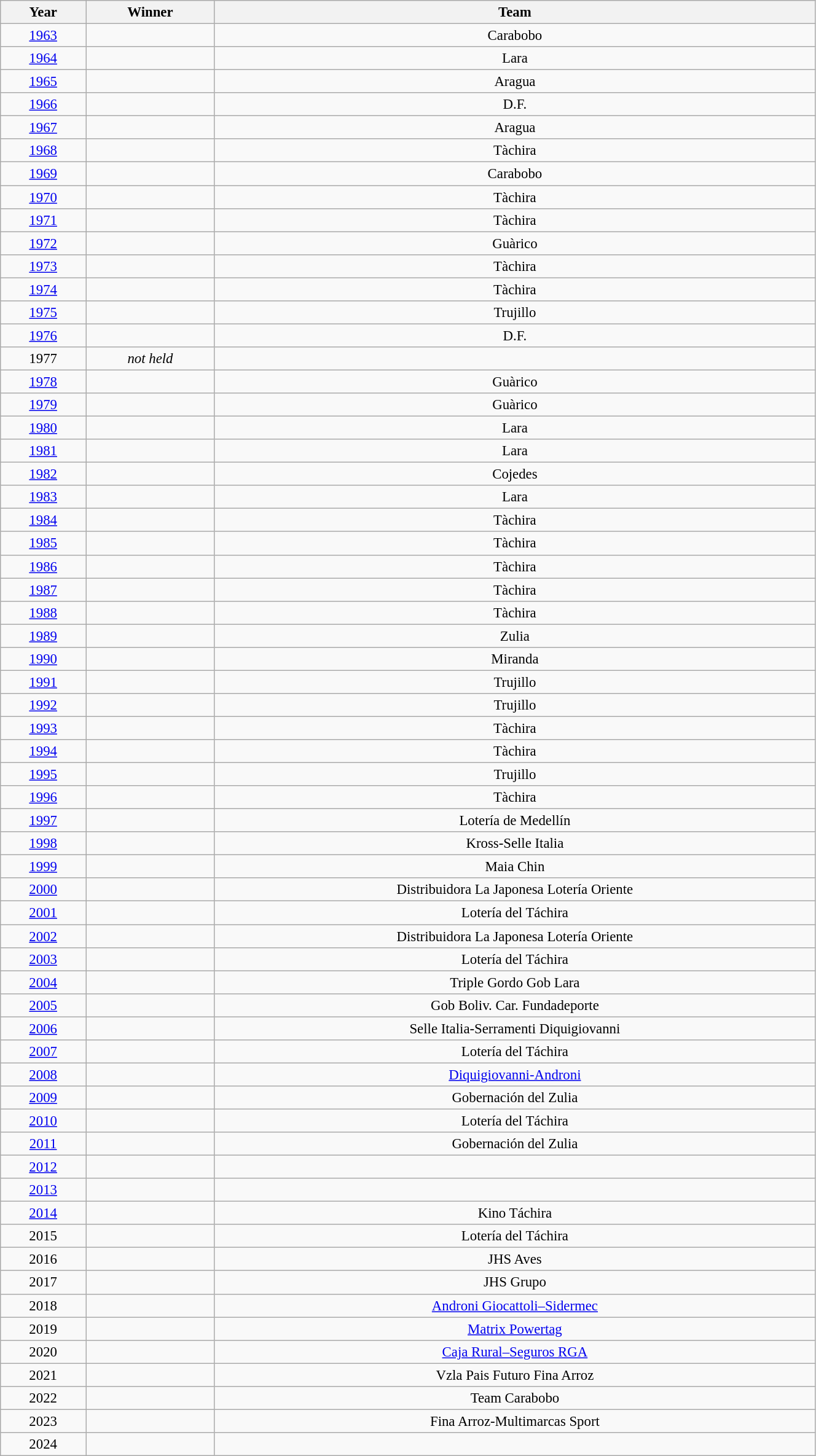<table class="wikitable" style="text-align: center; font-size:95%;" width="70%">
<tr>
<th>Year</th>
<th>Winner</th>
<th>Team</th>
</tr>
<tr>
<td><a href='#'>1963</a></td>
<td align=left></td>
<td>Carabobo</td>
</tr>
<tr>
<td><a href='#'>1964</a></td>
<td align=left></td>
<td>Lara</td>
</tr>
<tr>
<td><a href='#'>1965</a></td>
<td align=left></td>
<td>Aragua</td>
</tr>
<tr>
<td><a href='#'>1966</a></td>
<td align=left></td>
<td>D.F.</td>
</tr>
<tr>
<td><a href='#'>1967</a></td>
<td align=left></td>
<td>Aragua</td>
</tr>
<tr>
<td><a href='#'>1968</a></td>
<td align=left></td>
<td>Tàchira</td>
</tr>
<tr>
<td><a href='#'>1969</a></td>
<td align=left></td>
<td>Carabobo</td>
</tr>
<tr>
<td><a href='#'>1970</a></td>
<td align=left></td>
<td>Tàchira</td>
</tr>
<tr>
<td><a href='#'>1971</a></td>
<td align=left></td>
<td>Tàchira</td>
</tr>
<tr>
<td><a href='#'>1972</a></td>
<td align=left></td>
<td>Guàrico</td>
</tr>
<tr>
<td><a href='#'>1973</a></td>
<td align=left></td>
<td>Tàchira</td>
</tr>
<tr>
<td><a href='#'>1974</a></td>
<td align=left></td>
<td>Tàchira</td>
</tr>
<tr>
<td><a href='#'>1975</a></td>
<td align=left></td>
<td>Trujillo</td>
</tr>
<tr>
<td><a href='#'>1976</a></td>
<td align=left></td>
<td>D.F.</td>
</tr>
<tr>
<td>1977</td>
<td><em>not held</em></td>
<td></td>
</tr>
<tr>
<td><a href='#'>1978</a></td>
<td align=left></td>
<td>Guàrico</td>
</tr>
<tr>
<td><a href='#'>1979</a></td>
<td align=left></td>
<td>Guàrico</td>
</tr>
<tr>
<td><a href='#'>1980</a></td>
<td align=left></td>
<td>Lara</td>
</tr>
<tr>
<td><a href='#'>1981</a></td>
<td align=left></td>
<td>Lara</td>
</tr>
<tr>
<td><a href='#'>1982</a></td>
<td align=left></td>
<td>Cojedes</td>
</tr>
<tr>
<td><a href='#'>1983</a></td>
<td align=left></td>
<td>Lara</td>
</tr>
<tr>
<td><a href='#'>1984</a></td>
<td align=left></td>
<td>Tàchira</td>
</tr>
<tr>
<td><a href='#'>1985</a></td>
<td align=left></td>
<td>Tàchira</td>
</tr>
<tr>
<td><a href='#'>1986</a></td>
<td align=left></td>
<td>Tàchira</td>
</tr>
<tr>
<td><a href='#'>1987</a></td>
<td align=left></td>
<td>Tàchira</td>
</tr>
<tr>
<td><a href='#'>1988</a></td>
<td align=left></td>
<td>Tàchira</td>
</tr>
<tr>
<td><a href='#'>1989</a></td>
<td align=left></td>
<td>Zulia</td>
</tr>
<tr>
<td><a href='#'>1990</a></td>
<td align=left></td>
<td>Miranda</td>
</tr>
<tr>
<td><a href='#'>1991</a></td>
<td align=left></td>
<td>Trujillo</td>
</tr>
<tr>
<td><a href='#'>1992</a></td>
<td align=left></td>
<td>Trujillo</td>
</tr>
<tr>
<td><a href='#'>1993</a></td>
<td align=left></td>
<td>Tàchira</td>
</tr>
<tr>
<td><a href='#'>1994</a></td>
<td align=left></td>
<td>Tàchira</td>
</tr>
<tr>
<td><a href='#'>1995</a></td>
<td align=left></td>
<td>Trujillo</td>
</tr>
<tr>
<td><a href='#'>1996</a></td>
<td align=left></td>
<td>Tàchira</td>
</tr>
<tr>
<td><a href='#'>1997</a></td>
<td align=left></td>
<td>Lotería de Medellín</td>
</tr>
<tr>
<td><a href='#'>1998</a></td>
<td align=left></td>
<td>Kross-Selle Italia</td>
</tr>
<tr>
<td><a href='#'>1999</a></td>
<td align=left></td>
<td>Maia Chin</td>
</tr>
<tr>
<td><a href='#'>2000</a></td>
<td align=left></td>
<td>Distribuidora La Japonesa Lotería Oriente</td>
</tr>
<tr>
<td><a href='#'>2001</a></td>
<td align=left></td>
<td>Lotería del Táchira</td>
</tr>
<tr>
<td><a href='#'>2002</a></td>
<td align=left></td>
<td>Distribuidora La Japonesa Lotería Oriente</td>
</tr>
<tr>
<td><a href='#'>2003</a></td>
<td align=left></td>
<td>Lotería del Táchira</td>
</tr>
<tr>
<td><a href='#'>2004</a></td>
<td align=left></td>
<td>Triple Gordo Gob Lara</td>
</tr>
<tr>
<td><a href='#'>2005</a></td>
<td align=left></td>
<td>Gob Boliv. Car. Fundadeporte</td>
</tr>
<tr>
<td><a href='#'>2006</a></td>
<td align=left></td>
<td>Selle Italia-Serramenti Diquigiovanni</td>
</tr>
<tr>
<td><a href='#'>2007</a></td>
<td align=left></td>
<td>Lotería del Táchira</td>
</tr>
<tr>
<td><a href='#'>2008</a></td>
<td align=left></td>
<td><a href='#'>Diquigiovanni-Androni</a></td>
</tr>
<tr>
<td><a href='#'>2009</a></td>
<td align=left></td>
<td>Gobernación del Zulia</td>
</tr>
<tr>
<td><a href='#'>2010</a></td>
<td align=left></td>
<td>Lotería del Táchira</td>
</tr>
<tr>
<td><a href='#'>2011</a></td>
<td align=left></td>
<td>Gobernación del Zulia</td>
</tr>
<tr>
<td><a href='#'>2012</a></td>
<td align=left></td>
<td></td>
</tr>
<tr>
<td><a href='#'>2013</a></td>
<td align=left></td>
<td></td>
</tr>
<tr>
<td><a href='#'>2014</a></td>
<td align=left></td>
<td>Kino Táchira</td>
</tr>
<tr>
<td>2015</td>
<td align=left></td>
<td>Lotería del Táchira</td>
</tr>
<tr>
<td>2016</td>
<td align=left></td>
<td>JHS Aves</td>
</tr>
<tr>
<td>2017</td>
<td align=left></td>
<td>JHS Grupo</td>
</tr>
<tr>
<td>2018</td>
<td align=left></td>
<td><a href='#'>Androni Giocattoli–Sidermec</a></td>
</tr>
<tr>
<td>2019</td>
<td align=left></td>
<td><a href='#'>Matrix Powertag</a></td>
</tr>
<tr>
<td>2020</td>
<td align=left></td>
<td><a href='#'>Caja Rural–Seguros RGA</a></td>
</tr>
<tr>
<td>2021</td>
<td align=left></td>
<td>Vzla Pais Futuro Fina Arroz</td>
</tr>
<tr>
<td>2022</td>
<td align=left></td>
<td>Team Carabobo</td>
</tr>
<tr>
<td>2023</td>
<td align=left></td>
<td>Fina Arroz-Multimarcas Sport</td>
</tr>
<tr>
<td>2024</td>
<td align=left></td>
<td></td>
</tr>
</table>
